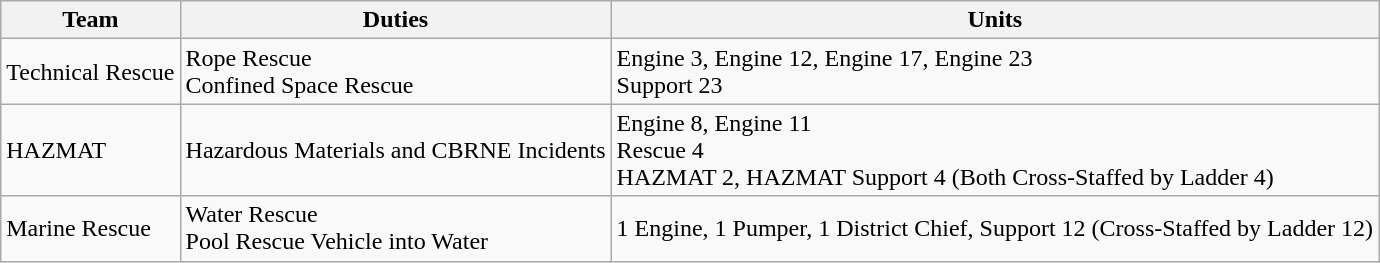<table class="wikitable">
<tr>
<th>Team</th>
<th>Duties</th>
<th>Units</th>
</tr>
<tr>
<td>Technical Rescue</td>
<td>Rope Rescue<br>Confined Space Rescue</td>
<td>Engine 3, Engine 12, Engine 17, Engine 23<br>Support 23</td>
</tr>
<tr>
<td>HAZMAT</td>
<td>Hazardous Materials and CBRNE Incidents</td>
<td>Engine 8, Engine 11<br>Rescue 4<br>HAZMAT 2, HAZMAT Support 4 (Both Cross-Staffed by Ladder 4)</td>
</tr>
<tr>
<td>Marine Rescue</td>
<td>Water Rescue<br>Pool Rescue 
Vehicle into Water</td>
<td>1 Engine, 1 Pumper, 1 District Chief, Support 12 (Cross-Staffed by Ladder 12)</td>
</tr>
</table>
